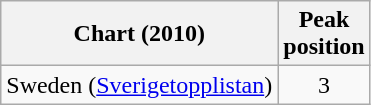<table class="wikitable plainrowheaders">
<tr>
<th>Chart (2010)</th>
<th>Peak<br>position</th>
</tr>
<tr>
<td>Sweden (<a href='#'>Sverigetopplistan</a>)</td>
<td style="text-align:center;">3</td>
</tr>
</table>
